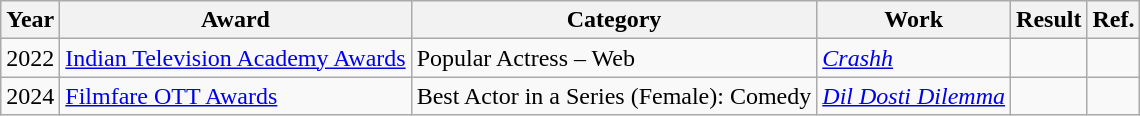<table class="wikitable sortable">
<tr>
<th>Year</th>
<th>Award</th>
<th>Category</th>
<th>Work</th>
<th>Result</th>
<th>Ref.</th>
</tr>
<tr>
<td>2022</td>
<td><a href='#'>Indian Television Academy Awards</a></td>
<td>Popular Actress – Web</td>
<td><em><a href='#'>Crashh</a></em></td>
<td></td>
<td></td>
</tr>
<tr>
<td>2024</td>
<td><a href='#'>Filmfare OTT Awards</a></td>
<td>Best Actor in a Series (Female): Comedy</td>
<td><em><a href='#'>Dil Dosti Dilemma</a></em></td>
<td></td>
<td></td>
</tr>
</table>
